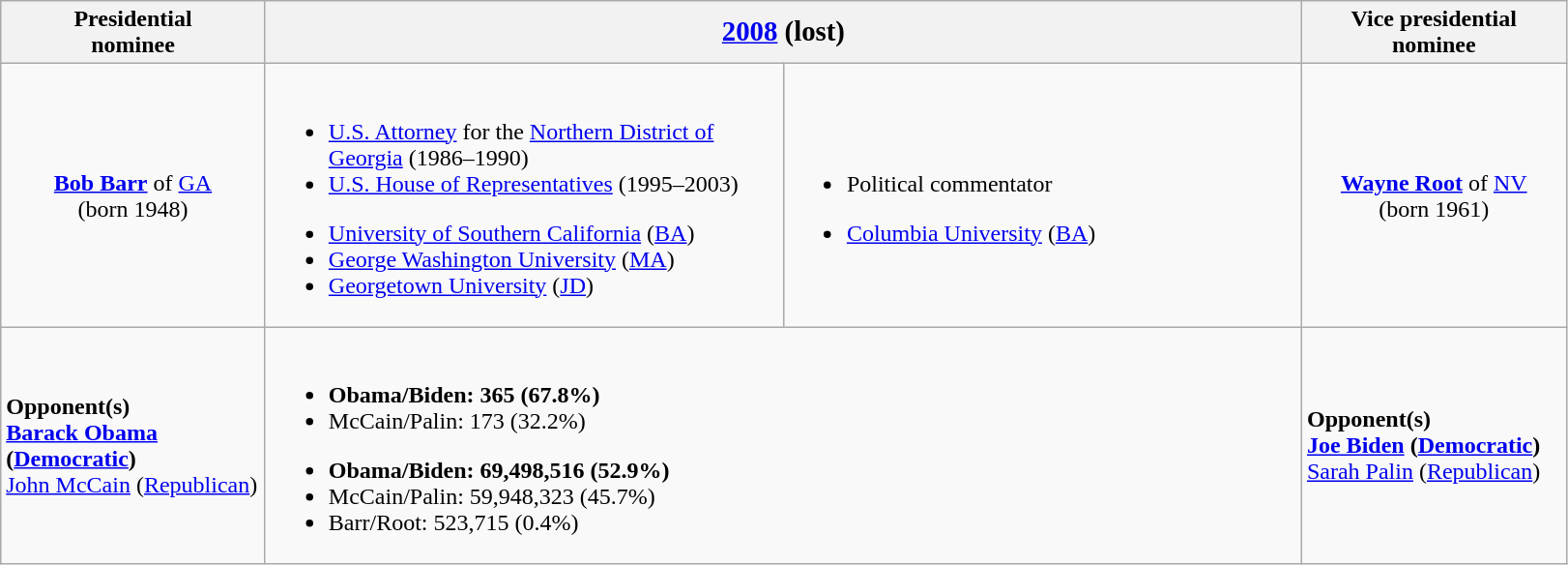<table class="wikitable">
<tr>
<th width=175>Presidential<br>nominee</th>
<th colspan=2><big><a href='#'>2008</a> (lost)</big></th>
<th width=175>Vice presidential<br>nominee</th>
</tr>
<tr>
<td style="text-align:center;"><strong><a href='#'>Bob Barr</a></strong> of <a href='#'>GA</a><br>(born 1948)<br></td>
<td width=350><br><ul><li><a href='#'>U.S. Attorney</a> for the <a href='#'>Northern District of Georgia</a> (1986–1990)</li><li><a href='#'>U.S. House of Representatives</a> (1995–2003)</li></ul><ul><li><a href='#'>University of Southern California</a> (<a href='#'>BA</a>)</li><li><a href='#'>George Washington University</a> (<a href='#'>MA</a>)</li><li><a href='#'>Georgetown University</a> (<a href='#'>JD</a>)</li></ul></td>
<td width=350><br><ul><li>Political commentator</li></ul><ul><li><a href='#'>Columbia University</a> (<a href='#'>BA</a>)</li></ul></td>
<td style="text-align:center;"><strong><a href='#'>Wayne Root</a></strong> of <a href='#'>NV</a><br>(born 1961)<br></td>
</tr>
<tr>
<td><strong>Opponent(s)</strong><br><strong><a href='#'>Barack Obama</a> (<a href='#'>Democratic</a>)</strong><br><a href='#'>John McCain</a> (<a href='#'>Republican</a>)</td>
<td colspan=2><br><ul><li><strong>Obama/Biden: 365 (67.8%)</strong></li><li>McCain/Palin: 173 (32.2%)</li></ul><ul><li><strong>Obama/Biden: 69,498,516 (52.9%)</strong></li><li>McCain/Palin: 59,948,323 (45.7%)</li><li>Barr/Root: 523,715 (0.4%)</li></ul></td>
<td><strong>Opponent(s)</strong><br><strong><a href='#'>Joe Biden</a> (<a href='#'>Democratic</a>)</strong><br><a href='#'>Sarah Palin</a> (<a href='#'>Republican</a>)</td>
</tr>
</table>
